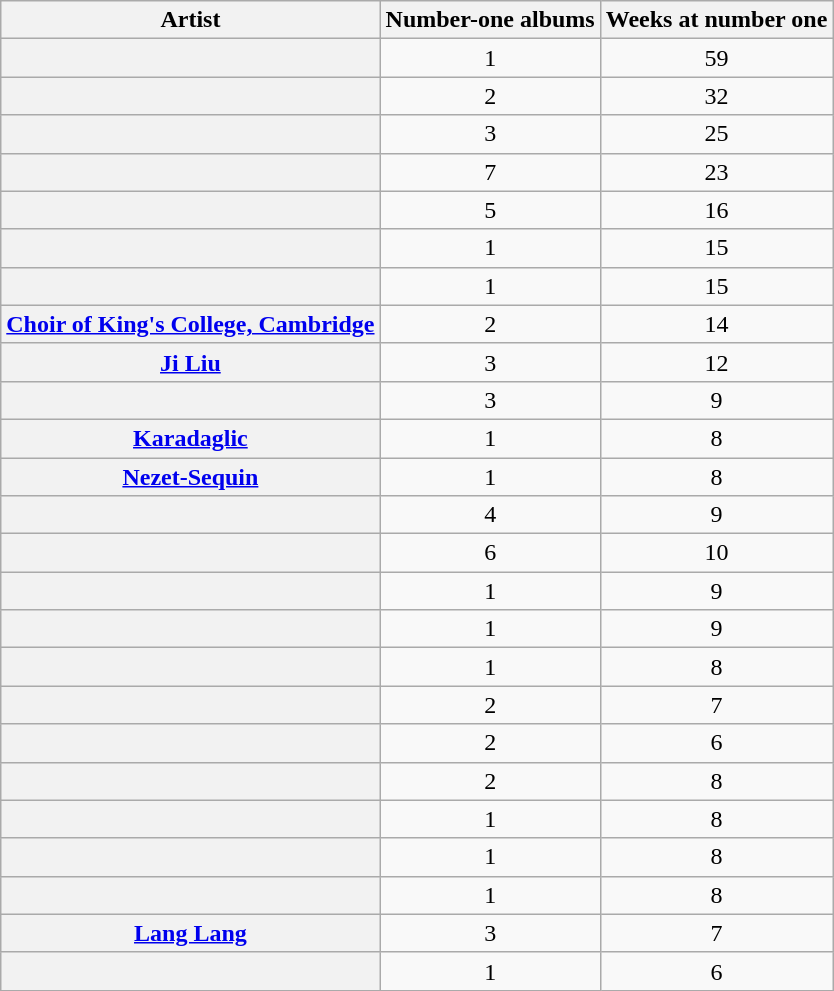<table class="wikitable plainrowheaders sortable">
<tr>
<th scope=col>Artist</th>
<th scope=col>Number-one albums</th>
<th scope=col>Weeks at number one</th>
</tr>
<tr>
<th scope=row></th>
<td align=center>1</td>
<td align=center>59</td>
</tr>
<tr>
<th scope=row></th>
<td align=center>2</td>
<td align=center>32</td>
</tr>
<tr>
<th scope=row></th>
<td align=center>3</td>
<td align=center>25</td>
</tr>
<tr>
<th scope=row></th>
<td align=center>7</td>
<td align=center>23</td>
</tr>
<tr>
<th scope=row></th>
<td align=center>5</td>
<td align=center>16</td>
</tr>
<tr>
<th scope=row></th>
<td align=center>1</td>
<td align=center>15</td>
</tr>
<tr>
<th scope=row></th>
<td align=center>1</td>
<td align=center>15</td>
</tr>
<tr>
<th scope=row><a href='#'>Choir of King's College, Cambridge</a></th>
<td align=center>2</td>
<td align=center>14</td>
</tr>
<tr>
<th scope=row><a href='#'>Ji Liu</a></th>
<td align=center>3</td>
<td align=center>12</td>
</tr>
<tr>
<th scope=row></th>
<td align=center>3</td>
<td align=center>9</td>
</tr>
<tr>
<th scope=row><a href='#'>Karadaglic</a></th>
<td align=center>1</td>
<td align=center>8</td>
</tr>
<tr>
<th scope=row><a href='#'>Nezet-Sequin</a></th>
<td align=center>1</td>
<td align=center>8</td>
</tr>
<tr>
<th scope=row></th>
<td align=center>4</td>
<td align=center>9</td>
</tr>
<tr>
<th scope=row></th>
<td align=center>6</td>
<td align=center>10</td>
</tr>
<tr>
<th scope=row></th>
<td align=center>1</td>
<td align=center>9</td>
</tr>
<tr>
<th scope=row></th>
<td align=center>1</td>
<td align=center>9</td>
</tr>
<tr>
<th scope=row></th>
<td align=center>1</td>
<td align=center>8</td>
</tr>
<tr>
<th scope=row></th>
<td align=center>2</td>
<td align=center>7</td>
</tr>
<tr>
<th scope=row></th>
<td align=center>2</td>
<td align=center>6</td>
</tr>
<tr>
<th scope=row></th>
<td align=center>2</td>
<td align=center>8</td>
</tr>
<tr>
<th scope=row></th>
<td align=center>1</td>
<td align=center>8</td>
</tr>
<tr>
<th scope=row></th>
<td align=center>1</td>
<td align=center>8</td>
</tr>
<tr>
<th scope=row></th>
<td align=center>1</td>
<td align=center>8</td>
</tr>
<tr>
<th scope=row><a href='#'>Lang Lang</a></th>
<td align=center>3</td>
<td align=center>7</td>
</tr>
<tr>
<th scope=row></th>
<td align=center>1</td>
<td align=center>6</td>
</tr>
</table>
